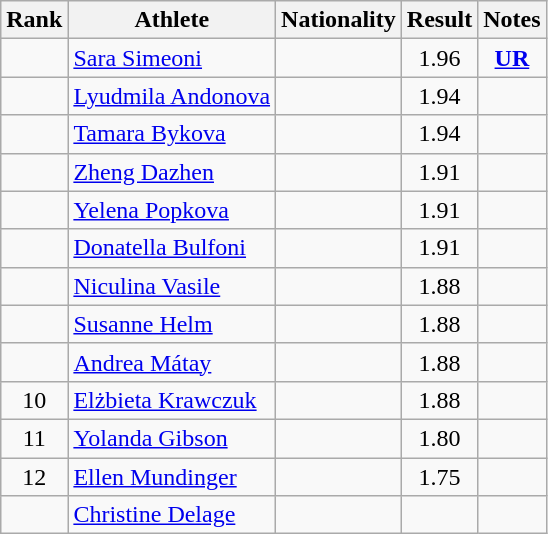<table class="wikitable sortable" style="text-align:center">
<tr>
<th>Rank</th>
<th>Athlete</th>
<th>Nationality</th>
<th>Result</th>
<th>Notes</th>
</tr>
<tr>
<td></td>
<td align=left><a href='#'>Sara Simeoni</a></td>
<td align=left></td>
<td>1.96</td>
<td><strong><a href='#'>UR</a></strong></td>
</tr>
<tr>
<td></td>
<td align=left><a href='#'>Lyudmila Andonova</a></td>
<td align=left></td>
<td>1.94</td>
<td></td>
</tr>
<tr>
<td></td>
<td align=left><a href='#'>Tamara Bykova</a></td>
<td align=left></td>
<td>1.94</td>
<td></td>
</tr>
<tr>
<td></td>
<td align=left><a href='#'>Zheng Dazhen</a></td>
<td align=left></td>
<td>1.91</td>
<td></td>
</tr>
<tr>
<td></td>
<td align=left><a href='#'>Yelena Popkova</a></td>
<td align=left></td>
<td>1.91</td>
<td></td>
</tr>
<tr>
<td></td>
<td align=left><a href='#'>Donatella Bulfoni</a></td>
<td align=left></td>
<td>1.91</td>
<td></td>
</tr>
<tr>
<td></td>
<td align=left><a href='#'>Niculina Vasile</a></td>
<td align=left></td>
<td>1.88</td>
<td></td>
</tr>
<tr>
<td></td>
<td align=left><a href='#'>Susanne Helm</a></td>
<td align=left></td>
<td>1.88</td>
<td></td>
</tr>
<tr>
<td></td>
<td align=left><a href='#'>Andrea Mátay</a></td>
<td align=left></td>
<td>1.88</td>
<td></td>
</tr>
<tr>
<td>10</td>
<td align=left><a href='#'>Elżbieta Krawczuk</a></td>
<td align=left></td>
<td>1.88</td>
<td></td>
</tr>
<tr>
<td>11</td>
<td align=left><a href='#'>Yolanda Gibson</a></td>
<td align=left></td>
<td>1.80</td>
<td></td>
</tr>
<tr>
<td>12</td>
<td align=left><a href='#'>Ellen Mundinger</a></td>
<td align=left></td>
<td>1.75</td>
<td></td>
</tr>
<tr>
<td></td>
<td align=left><a href='#'>Christine Delage</a></td>
<td align=left></td>
<td></td>
<td></td>
</tr>
</table>
